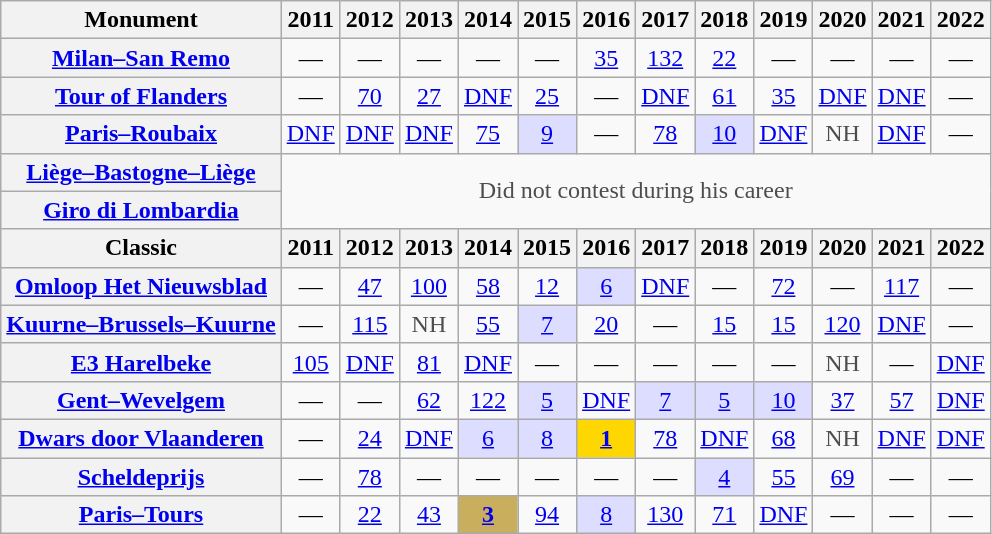<table class="wikitable plainrowheaders">
<tr>
<th>Monument</th>
<th scope="col">2011</th>
<th scope="col">2012</th>
<th scope="col">2013</th>
<th scope="col">2014</th>
<th scope="col">2015</th>
<th scope="col">2016</th>
<th scope="col">2017</th>
<th scope="col">2018</th>
<th scope="col">2019</th>
<th scope="col">2020</th>
<th scope="col">2021</th>
<th scope="col">2022</th>
</tr>
<tr style="text-align:center;">
<th scope="row"><a href='#'>Milan–San Remo</a></th>
<td>—</td>
<td>—</td>
<td>—</td>
<td>—</td>
<td>—</td>
<td><a href='#'>35</a></td>
<td><a href='#'>132</a></td>
<td><a href='#'>22</a></td>
<td>—</td>
<td>—</td>
<td>—</td>
<td>—</td>
</tr>
<tr style="text-align:center;">
<th scope="row"><a href='#'>Tour of Flanders</a></th>
<td>—</td>
<td><a href='#'>70</a></td>
<td><a href='#'>27</a></td>
<td><a href='#'>DNF</a></td>
<td><a href='#'>25</a></td>
<td>—</td>
<td><a href='#'>DNF</a></td>
<td><a href='#'>61</a></td>
<td><a href='#'>35</a></td>
<td><a href='#'>DNF</a></td>
<td><a href='#'>DNF</a></td>
<td>—</td>
</tr>
<tr style="text-align:center;">
<th scope="row"><a href='#'>Paris–Roubaix</a></th>
<td><a href='#'>DNF</a></td>
<td><a href='#'>DNF</a></td>
<td><a href='#'>DNF</a></td>
<td><a href='#'>75</a></td>
<td style="background:#ddf;"><a href='#'>9</a></td>
<td>—</td>
<td><a href='#'>78</a></td>
<td style="background:#ddf;"><a href='#'>10</a></td>
<td><a href='#'>DNF</a></td>
<td style="color:#4d4d4d;">NH</td>
<td><a href='#'>DNF</a></td>
<td>—</td>
</tr>
<tr style="text-align:center;">
<th scope="row"><a href='#'>Liège–Bastogne–Liège</a></th>
<td style="color:#4d4d4d;" colspan=12 rowspan=2>Did not contest during his career</td>
</tr>
<tr style="text-align:center;">
<th scope="row"><a href='#'>Giro di Lombardia</a></th>
</tr>
<tr>
<th>Classic</th>
<th scope="col">2011</th>
<th scope="col">2012</th>
<th scope="col">2013</th>
<th scope="col">2014</th>
<th scope="col">2015</th>
<th scope="col">2016</th>
<th scope="col">2017</th>
<th scope="col">2018</th>
<th scope="col">2019</th>
<th scope="col">2020</th>
<th scope="col">2021</th>
<th scope="col">2022</th>
</tr>
<tr style="text-align:center;">
<th scope="row"><a href='#'>Omloop Het Nieuwsblad</a></th>
<td>—</td>
<td><a href='#'>47</a></td>
<td><a href='#'>100</a></td>
<td><a href='#'>58</a></td>
<td><a href='#'>12</a></td>
<td style="background:#ddf;"><a href='#'>6</a></td>
<td><a href='#'>DNF</a></td>
<td>—</td>
<td><a href='#'>72</a></td>
<td>—</td>
<td><a href='#'>117</a></td>
<td>—</td>
</tr>
<tr style="text-align:center;">
<th scope="row"><a href='#'>Kuurne–Brussels–Kuurne</a></th>
<td>—</td>
<td><a href='#'>115</a></td>
<td style="color:#4d4d4d;">NH</td>
<td><a href='#'>55</a></td>
<td style="background:#ddf;"><a href='#'>7</a></td>
<td><a href='#'>20</a></td>
<td>—</td>
<td><a href='#'>15</a></td>
<td><a href='#'>15</a></td>
<td><a href='#'>120</a></td>
<td><a href='#'>DNF</a></td>
<td>—</td>
</tr>
<tr style="text-align:center;">
<th scope="row"><a href='#'>E3 Harelbeke</a></th>
<td><a href='#'>105</a></td>
<td><a href='#'>DNF</a></td>
<td><a href='#'>81</a></td>
<td><a href='#'>DNF</a></td>
<td>—</td>
<td>—</td>
<td>—</td>
<td>—</td>
<td>—</td>
<td style="color:#4d4d4d;">NH</td>
<td>—</td>
<td><a href='#'>DNF</a></td>
</tr>
<tr style="text-align:center;">
<th scope="row"><a href='#'>Gent–Wevelgem</a></th>
<td>—</td>
<td>—</td>
<td><a href='#'>62</a></td>
<td><a href='#'>122</a></td>
<td style="background:#ddf;"><a href='#'>5</a></td>
<td><a href='#'>DNF</a></td>
<td style="background:#ddf;"><a href='#'>7</a></td>
<td style="background:#ddf;"><a href='#'>5</a></td>
<td style="background:#ddf;"><a href='#'>10</a></td>
<td><a href='#'>37</a></td>
<td><a href='#'>57</a></td>
<td><a href='#'>DNF</a></td>
</tr>
<tr style="text-align:center;">
<th scope="row"><a href='#'>Dwars door Vlaanderen</a></th>
<td>—</td>
<td><a href='#'>24</a></td>
<td><a href='#'>DNF</a></td>
<td style="background:#ddf;"><a href='#'>6</a></td>
<td style="background:#ddf;"><a href='#'>8</a></td>
<td style="background:gold"><a href='#'><strong>1</strong></a></td>
<td><a href='#'>78</a></td>
<td><a href='#'>DNF</a></td>
<td><a href='#'>68</a></td>
<td style="color:#4d4d4d;">NH</td>
<td><a href='#'>DNF</a></td>
<td><a href='#'>DNF</a></td>
</tr>
<tr style="text-align:center;">
<th scope="row"><a href='#'>Scheldeprijs</a></th>
<td>—</td>
<td><a href='#'>78</a></td>
<td>—</td>
<td>—</td>
<td>—</td>
<td>—</td>
<td>—</td>
<td style="background:#ddf;"><a href='#'>4</a></td>
<td><a href='#'>55</a></td>
<td><a href='#'>69</a></td>
<td>—</td>
<td>—</td>
</tr>
<tr style="text-align:center;">
<th scope="row"><a href='#'>Paris–Tours</a></th>
<td>—</td>
<td><a href='#'>22</a></td>
<td><a href='#'>43</a></td>
<td style="background:#C9AE5D;"><a href='#'><strong>3</strong></a></td>
<td><a href='#'>94</a></td>
<td style="background:#ddf;"><a href='#'>8</a></td>
<td><a href='#'>130</a></td>
<td><a href='#'>71</a></td>
<td><a href='#'>DNF</a></td>
<td>—</td>
<td>—</td>
<td>—</td>
</tr>
</table>
